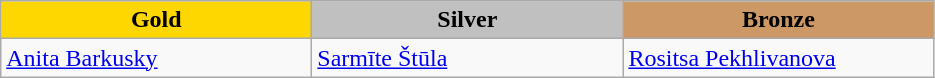<table class="wikitable" style="text-align:left">
<tr align="center">
<td width=200 bgcolor=gold><strong>Gold</strong></td>
<td width=200 bgcolor=silver><strong>Silver</strong></td>
<td width=200 bgcolor=CC9966><strong>Bronze</strong></td>
</tr>
<tr>
<td><a href='#'>Anita Barkusky</a><br><em></em></td>
<td><a href='#'>Sarmīte Štūla</a><br><em></em></td>
<td><a href='#'>Rositsa Pekhlivanova</a><br><em></em></td>
</tr>
</table>
